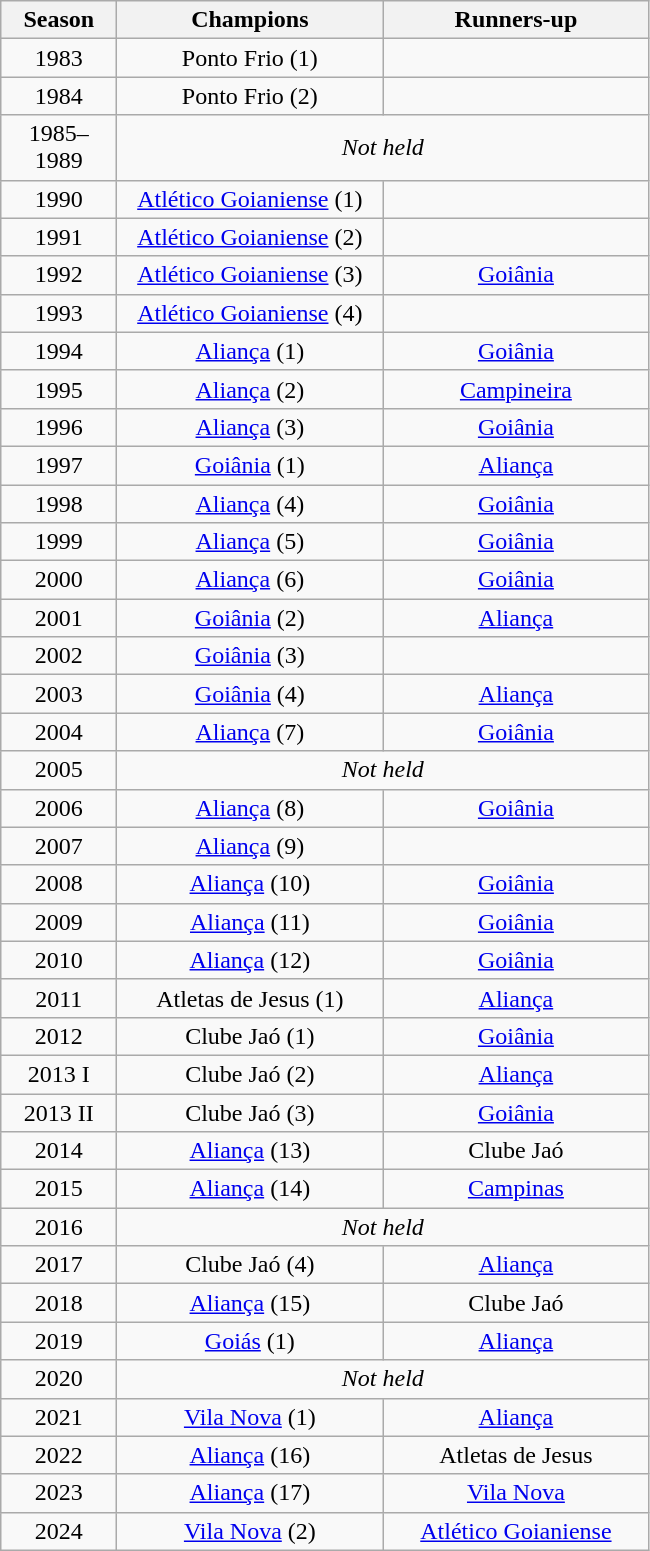<table class="wikitable" style="text-align:center; margin-left:1em;">
<tr>
<th style="width:70px">Season</th>
<th style="width:170px">Champions</th>
<th style="width:170px">Runners-up</th>
</tr>
<tr>
<td>1983</td>
<td>Ponto Frio (1)</td>
<td></td>
</tr>
<tr>
<td>1984</td>
<td>Ponto Frio (2)</td>
<td></td>
</tr>
<tr>
<td>1985–1989</td>
<td colspan=2 align=center><em>Not held</em></td>
</tr>
<tr>
<td>1990</td>
<td><a href='#'>Atlético Goianiense</a> (1)</td>
<td></td>
</tr>
<tr>
<td>1991</td>
<td><a href='#'>Atlético Goianiense</a> (2)</td>
<td></td>
</tr>
<tr>
<td>1992</td>
<td><a href='#'>Atlético Goianiense</a> (3)</td>
<td><a href='#'>Goiânia</a></td>
</tr>
<tr>
<td>1993</td>
<td><a href='#'>Atlético Goianiense</a> (4)</td>
<td></td>
</tr>
<tr>
<td>1994</td>
<td><a href='#'>Aliança</a> (1)</td>
<td><a href='#'>Goiânia</a></td>
</tr>
<tr>
<td>1995</td>
<td><a href='#'>Aliança</a> (2)</td>
<td><a href='#'>Campineira</a></td>
</tr>
<tr>
<td>1996</td>
<td><a href='#'>Aliança</a> (3)</td>
<td><a href='#'>Goiânia</a></td>
</tr>
<tr>
<td>1997</td>
<td><a href='#'>Goiânia</a> (1)</td>
<td><a href='#'>Aliança</a></td>
</tr>
<tr>
<td>1998</td>
<td><a href='#'>Aliança</a> (4)</td>
<td><a href='#'>Goiânia</a></td>
</tr>
<tr>
<td>1999</td>
<td><a href='#'>Aliança</a> (5)</td>
<td><a href='#'>Goiânia</a></td>
</tr>
<tr>
<td>2000</td>
<td><a href='#'>Aliança</a> (6)</td>
<td><a href='#'>Goiânia</a></td>
</tr>
<tr>
<td>2001</td>
<td><a href='#'>Goiânia</a> (2)</td>
<td><a href='#'>Aliança</a></td>
</tr>
<tr>
<td>2002</td>
<td><a href='#'>Goiânia</a> (3)</td>
<td></td>
</tr>
<tr>
<td>2003</td>
<td><a href='#'>Goiânia</a> (4)</td>
<td><a href='#'>Aliança</a></td>
</tr>
<tr>
<td>2004</td>
<td><a href='#'>Aliança</a> (7)</td>
<td><a href='#'>Goiânia</a></td>
</tr>
<tr>
<td>2005</td>
<td colspan=2 align=center><em>Not held</em></td>
</tr>
<tr>
<td>2006</td>
<td><a href='#'>Aliança</a> (8)</td>
<td><a href='#'>Goiânia</a></td>
</tr>
<tr>
<td>2007</td>
<td><a href='#'>Aliança</a> (9)</td>
<td></td>
</tr>
<tr>
<td>2008</td>
<td><a href='#'>Aliança</a> (10)</td>
<td><a href='#'>Goiânia</a></td>
</tr>
<tr>
<td>2009</td>
<td><a href='#'>Aliança</a> (11)</td>
<td><a href='#'>Goiânia</a></td>
</tr>
<tr>
<td>2010</td>
<td><a href='#'>Aliança</a> (12)</td>
<td><a href='#'>Goiânia</a></td>
</tr>
<tr>
<td>2011</td>
<td>Atletas de Jesus (1)</td>
<td><a href='#'>Aliança</a></td>
</tr>
<tr>
<td>2012</td>
<td>Clube Jaó (1)</td>
<td><a href='#'>Goiânia</a></td>
</tr>
<tr>
<td>2013 I</td>
<td>Clube Jaó (2)</td>
<td><a href='#'>Aliança</a></td>
</tr>
<tr>
<td>2013 II</td>
<td>Clube Jaó (3)</td>
<td><a href='#'>Goiânia</a></td>
</tr>
<tr>
<td>2014</td>
<td><a href='#'>Aliança</a> (13)</td>
<td>Clube Jaó</td>
</tr>
<tr>
<td>2015</td>
<td><a href='#'>Aliança</a> (14)</td>
<td><a href='#'>Campinas</a></td>
</tr>
<tr>
<td>2016</td>
<td colspan=2 align=center><em>Not held</em></td>
</tr>
<tr>
<td>2017</td>
<td>Clube Jaó (4)</td>
<td><a href='#'>Aliança</a></td>
</tr>
<tr>
<td>2018</td>
<td><a href='#'>Aliança</a> (15)</td>
<td>Clube Jaó</td>
</tr>
<tr>
<td>2019</td>
<td><a href='#'>Goiás</a> (1)</td>
<td><a href='#'>Aliança</a></td>
</tr>
<tr>
<td>2020</td>
<td colspan=2 align=center><em>Not held</em></td>
</tr>
<tr>
<td>2021</td>
<td><a href='#'>Vila Nova</a> (1)</td>
<td><a href='#'>Aliança</a></td>
</tr>
<tr>
<td>2022</td>
<td><a href='#'>Aliança</a> (16)</td>
<td>Atletas de Jesus</td>
</tr>
<tr>
<td>2023</td>
<td><a href='#'>Aliança</a> (17)</td>
<td><a href='#'>Vila Nova</a></td>
</tr>
<tr>
<td>2024</td>
<td><a href='#'>Vila Nova</a> (2)</td>
<td><a href='#'>Atlético Goianiense</a></td>
</tr>
</table>
